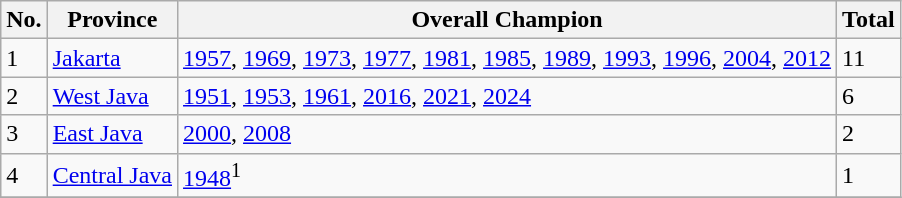<table class="wikitable">
<tr>
<th>No.</th>
<th>Province</th>
<th>Overall Champion</th>
<th>Total</th>
</tr>
<tr>
<td>1</td>
<td><a href='#'>Jakarta</a></td>
<td><a href='#'>1957</a>, <a href='#'>1969</a>, <a href='#'>1973</a>, <a href='#'>1977</a>, <a href='#'>1981</a>, <a href='#'>1985</a>, <a href='#'>1989</a>, <a href='#'>1993</a>, <a href='#'>1996</a>, <a href='#'>2004</a>, <a href='#'>2012</a></td>
<td>11</td>
</tr>
<tr>
<td>2</td>
<td><a href='#'>West Java</a></td>
<td><a href='#'>1951</a>, <a href='#'>1953</a>, <a href='#'>1961</a>, <a href='#'>2016</a>, <a href='#'>2021</a>, <a href='#'>2024</a></td>
<td>6</td>
</tr>
<tr>
<td>3</td>
<td><a href='#'>East Java</a></td>
<td><a href='#'>2000</a>, <a href='#'>2008</a></td>
<td>2</td>
</tr>
<tr>
<td>4</td>
<td><a href='#'>Central Java</a></td>
<td><a href='#'>1948</a><sup>1</sup></td>
<td>1</td>
</tr>
<tr>
</tr>
</table>
